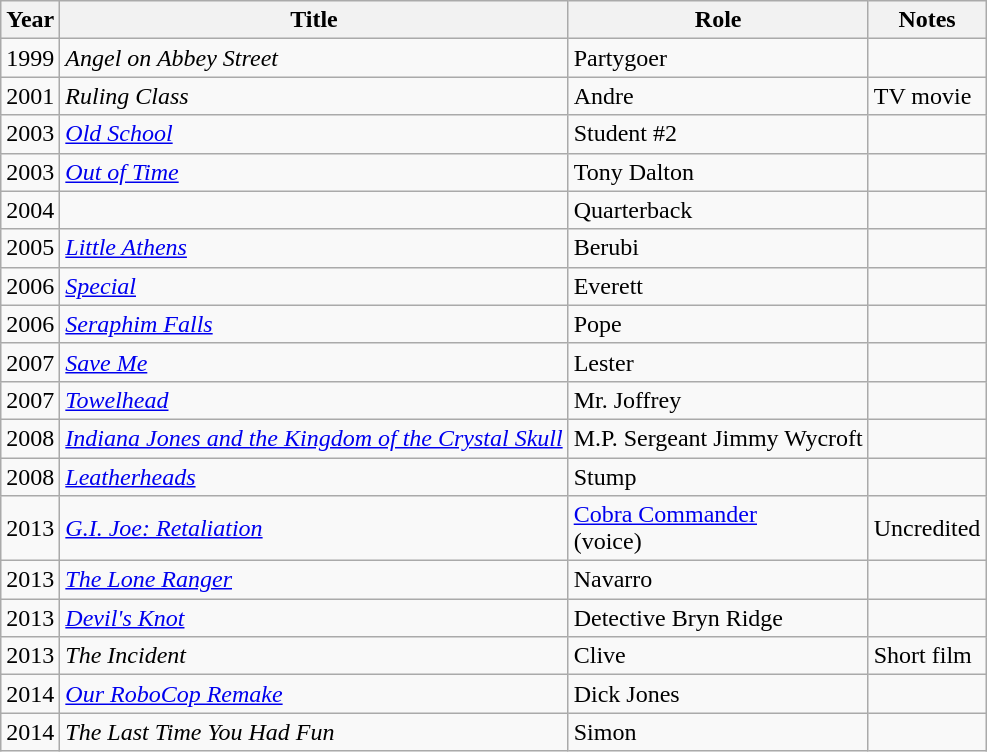<table class="wikitable sortable">
<tr>
<th>Year</th>
<th>Title</th>
<th>Role</th>
<th class="unsortable">Notes</th>
</tr>
<tr>
<td>1999</td>
<td><em>Angel on Abbey Street</em></td>
<td>Partygoer</td>
<td></td>
</tr>
<tr>
<td>2001</td>
<td><em>Ruling Class</em></td>
<td>Andre</td>
<td>TV movie</td>
</tr>
<tr>
<td>2003</td>
<td><em><a href='#'>Old School</a></em></td>
<td>Student #2</td>
<td></td>
</tr>
<tr>
<td>2003</td>
<td><em><a href='#'>Out of Time</a></em></td>
<td>Tony Dalton</td>
<td></td>
</tr>
<tr>
<td>2004</td>
<td><em></em></td>
<td>Quarterback</td>
<td></td>
</tr>
<tr>
<td>2005</td>
<td><em><a href='#'>Little Athens</a></em></td>
<td>Berubi</td>
<td></td>
</tr>
<tr>
<td>2006</td>
<td><em><a href='#'>Special</a></em></td>
<td>Everett</td>
<td></td>
</tr>
<tr>
<td>2006</td>
<td><em><a href='#'>Seraphim Falls</a></em></td>
<td>Pope</td>
<td></td>
</tr>
<tr>
<td>2007</td>
<td><em><a href='#'>Save Me</a></em></td>
<td>Lester</td>
<td></td>
</tr>
<tr>
<td>2007</td>
<td><em><a href='#'>Towelhead</a></em></td>
<td>Mr. Joffrey</td>
<td></td>
</tr>
<tr>
<td>2008</td>
<td><em><a href='#'>Indiana Jones and the Kingdom of the Crystal Skull</a></em></td>
<td>M.P. Sergeant Jimmy Wycroft</td>
<td></td>
</tr>
<tr>
<td>2008</td>
<td><em><a href='#'>Leatherheads</a></em></td>
<td>Stump</td>
<td></td>
</tr>
<tr>
<td>2013</td>
<td><em><a href='#'>G.I. Joe: Retaliation</a></em></td>
<td><a href='#'>Cobra Commander</a><br>(voice)</td>
<td>Uncredited</td>
</tr>
<tr>
<td>2013</td>
<td><em><a href='#'>The Lone Ranger</a></em></td>
<td>Navarro</td>
<td></td>
</tr>
<tr>
<td>2013</td>
<td><em><a href='#'>Devil's Knot</a></em></td>
<td>Detective Bryn Ridge</td>
<td></td>
</tr>
<tr>
<td>2013</td>
<td><em>The Incident</em></td>
<td>Clive</td>
<td>Short film</td>
</tr>
<tr>
<td>2014</td>
<td><em><a href='#'>Our RoboCop Remake</a></em></td>
<td>Dick Jones</td>
<td></td>
</tr>
<tr>
<td>2014</td>
<td><em>The Last Time You Had Fun</em></td>
<td>Simon</td>
<td></td>
</tr>
</table>
